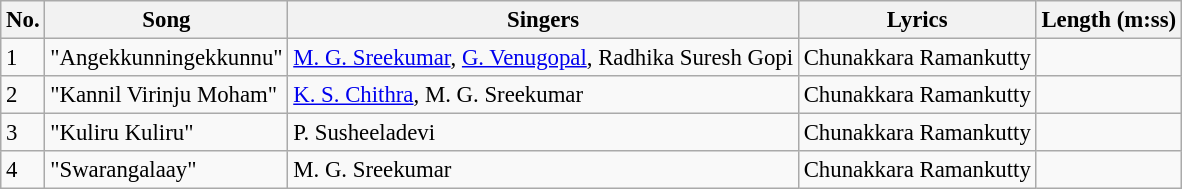<table class="wikitable" style="font-size:95%;">
<tr>
<th>No.</th>
<th>Song</th>
<th>Singers</th>
<th>Lyrics</th>
<th>Length (m:ss)</th>
</tr>
<tr>
<td>1</td>
<td>"Angekkunningekkunnu"</td>
<td><a href='#'>M. G. Sreekumar</a>, <a href='#'>G. Venugopal</a>, Radhika Suresh Gopi</td>
<td>Chunakkara Ramankutty</td>
<td></td>
</tr>
<tr>
<td>2</td>
<td>"Kannil Virinju Moham"</td>
<td><a href='#'>K. S. Chithra</a>, M. G. Sreekumar</td>
<td>Chunakkara Ramankutty</td>
<td></td>
</tr>
<tr>
<td>3</td>
<td>"Kuliru Kuliru"</td>
<td>P. Susheeladevi</td>
<td>Chunakkara Ramankutty</td>
<td></td>
</tr>
<tr>
<td>4</td>
<td>"Swarangalaay"</td>
<td>M. G. Sreekumar</td>
<td>Chunakkara Ramankutty</td>
<td></td>
</tr>
</table>
